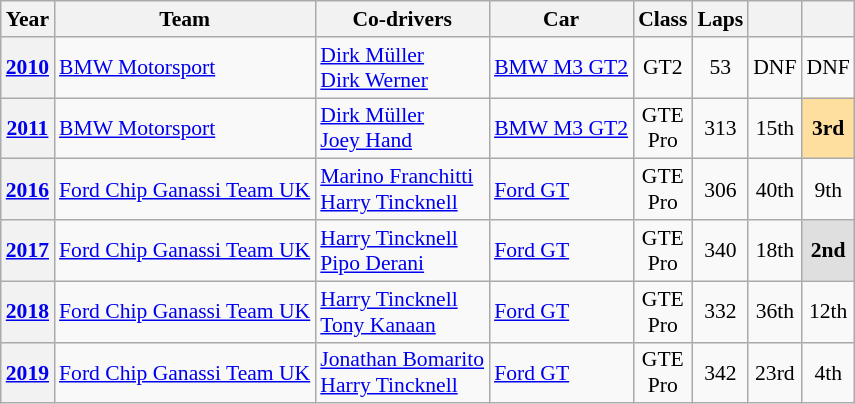<table class="wikitable" style="text-align:center; font-size:90%">
<tr>
<th>Year</th>
<th>Team</th>
<th>Co-drivers</th>
<th>Car</th>
<th>Class</th>
<th>Laps</th>
<th></th>
<th></th>
</tr>
<tr>
<th><a href='#'>2010</a></th>
<td align="left" nowrap> <a href='#'>BMW Motorsport</a></td>
<td align="left" nowrap> <a href='#'>Dirk Müller</a><br> <a href='#'>Dirk Werner</a></td>
<td align="left" nowrap><a href='#'>BMW M3 GT2</a></td>
<td>GT2</td>
<td>53</td>
<td>DNF</td>
<td>DNF</td>
</tr>
<tr>
<th><a href='#'>2011</a></th>
<td align="left" nowrap> <a href='#'>BMW Motorsport</a></td>
<td align="left" nowrap> <a href='#'>Dirk Müller</a><br> <a href='#'>Joey Hand</a></td>
<td align="left" nowrap><a href='#'>BMW M3 GT2</a></td>
<td>GTE<br>Pro</td>
<td>313</td>
<td>15th</td>
<td style="background:#FFDF9F;"><strong>3rd</strong></td>
</tr>
<tr>
<th><a href='#'>2016</a></th>
<td align="left" nowrap> <a href='#'>Ford Chip Ganassi Team UK</a></td>
<td align="left" nowrap> <a href='#'>Marino Franchitti</a><br> <a href='#'>Harry Tincknell</a></td>
<td align="left" nowrap><a href='#'>Ford GT</a></td>
<td>GTE<br>Pro</td>
<td>306</td>
<td>40th</td>
<td>9th</td>
</tr>
<tr>
<th><a href='#'>2017</a></th>
<td align="left" nowrap> <a href='#'>Ford Chip Ganassi Team UK</a></td>
<td align="left" nowrap> <a href='#'>Harry Tincknell</a><br> <a href='#'>Pipo Derani</a></td>
<td align="left" nowrap><a href='#'>Ford GT</a></td>
<td>GTE<br>Pro</td>
<td>340</td>
<td>18th</td>
<td style="background:#DFDFDF;"><strong>2nd</strong></td>
</tr>
<tr>
<th><a href='#'>2018</a></th>
<td align="left" nowrap> <a href='#'>Ford Chip Ganassi Team UK</a></td>
<td align="left" nowrap> <a href='#'>Harry Tincknell</a><br> <a href='#'>Tony Kanaan</a></td>
<td align="left" nowrap><a href='#'>Ford GT</a></td>
<td>GTE<br>Pro</td>
<td>332</td>
<td>36th</td>
<td>12th</td>
</tr>
<tr>
<th><a href='#'>2019</a></th>
<td align="left" nowrap> <a href='#'>Ford Chip Ganassi Team UK</a></td>
<td align="left" nowrap> <a href='#'>Jonathan Bomarito</a><br> <a href='#'>Harry Tincknell</a></td>
<td align="left" nowrap><a href='#'>Ford GT</a></td>
<td>GTE<br>Pro</td>
<td>342</td>
<td>23rd</td>
<td>4th</td>
</tr>
</table>
